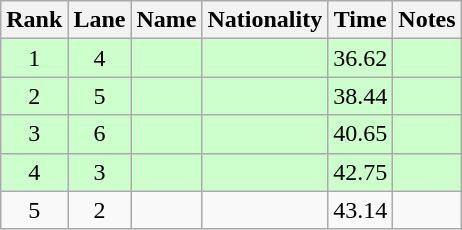<table class="wikitable sortable" style="text-align:center">
<tr>
<th>Rank</th>
<th>Lane</th>
<th>Name</th>
<th>Nationality</th>
<th>Time</th>
<th>Notes</th>
</tr>
<tr bgcolor=ccffcc>
<td>1</td>
<td>4</td>
<td align=left></td>
<td align=left></td>
<td>36.62</td>
<td><strong></strong></td>
</tr>
<tr bgcolor=ccffcc>
<td>2</td>
<td>5</td>
<td align=left></td>
<td align=left></td>
<td>38.44</td>
<td><strong></strong></td>
</tr>
<tr bgcolor=ccffcc>
<td>3</td>
<td>6</td>
<td align=left></td>
<td align=left></td>
<td>40.65</td>
<td><strong></strong></td>
</tr>
<tr bgcolor=ccffcc>
<td>4</td>
<td>3</td>
<td align=left></td>
<td align=left></td>
<td>42.75</td>
<td><strong></strong></td>
</tr>
<tr>
<td>5</td>
<td>2</td>
<td align=left></td>
<td align=left></td>
<td>43.14</td>
<td></td>
</tr>
</table>
